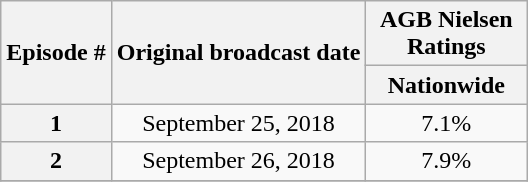<table class="wikitable" style="text-align:center">
<tr>
<th rowspan="2">Episode #</th>
<th rowspan="2">Original broadcast date</th>
<th>AGB Nielsen Ratings</th>
</tr>
<tr>
<th width="100">Nationwide</th>
</tr>
<tr>
<th>1</th>
<td>September 25, 2018</td>
<td>7.1%</td>
</tr>
<tr>
<th>2</th>
<td>September 26, 2018</td>
<td>7.9%</td>
</tr>
<tr>
</tr>
</table>
